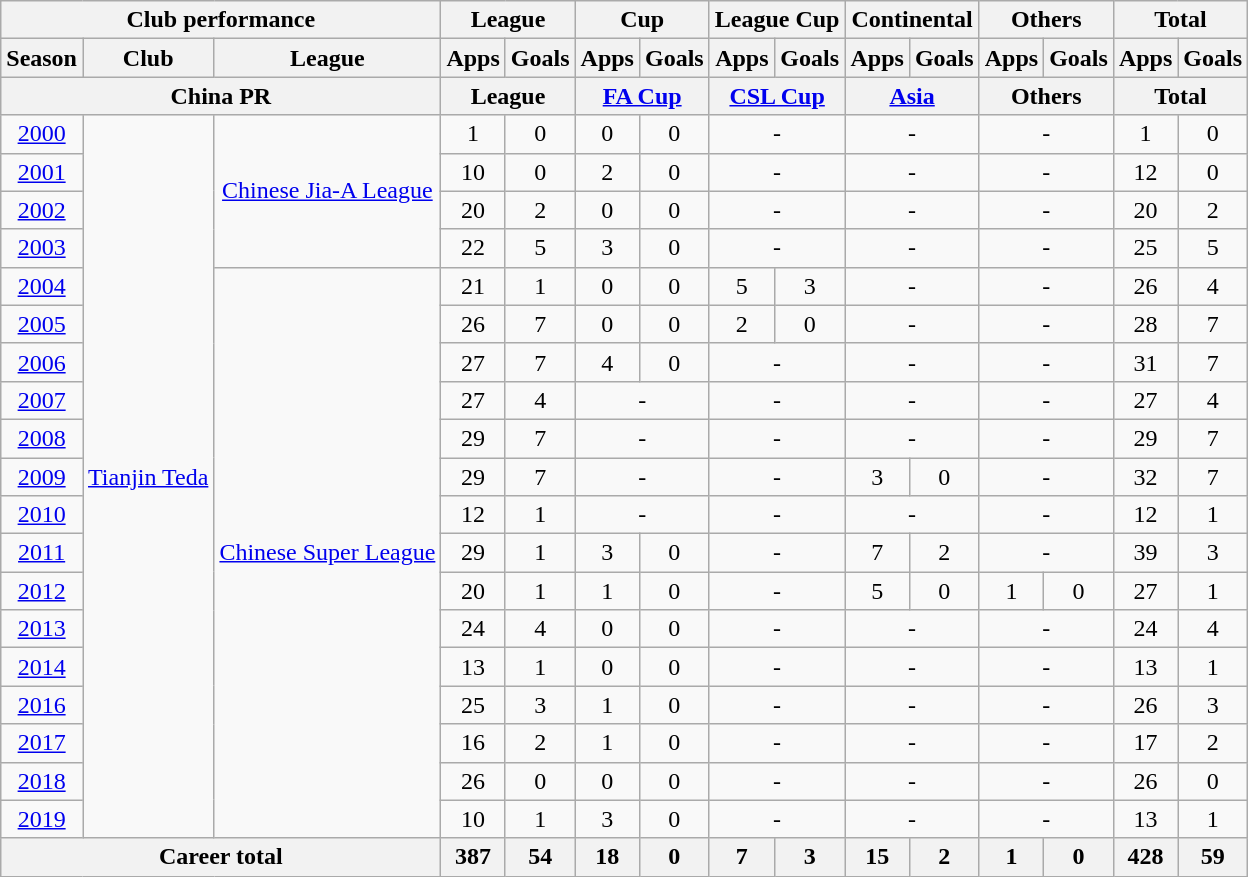<table class="wikitable" style="text-align:center">
<tr>
<th colspan=3>Club performance</th>
<th colspan=2>League</th>
<th colspan=2>Cup</th>
<th colspan=2>League Cup</th>
<th colspan=2>Continental</th>
<th colspan=2>Others</th>
<th colspan=2>Total</th>
</tr>
<tr>
<th>Season</th>
<th>Club</th>
<th>League</th>
<th>Apps</th>
<th>Goals</th>
<th>Apps</th>
<th>Goals</th>
<th>Apps</th>
<th>Goals</th>
<th>Apps</th>
<th>Goals</th>
<th>Apps</th>
<th>Goals</th>
<th>Apps</th>
<th>Goals</th>
</tr>
<tr>
<th colspan=3>China PR</th>
<th colspan=2>League</th>
<th colspan=2><a href='#'>FA Cup</a></th>
<th colspan=2><a href='#'>CSL Cup</a></th>
<th colspan=2><a href='#'>Asia</a></th>
<th colspan=2>Others</th>
<th colspan=2>Total</th>
</tr>
<tr>
<td><a href='#'>2000</a></td>
<td rowspan="19"><a href='#'>Tianjin Teda</a></td>
<td rowspan="4"><a href='#'>Chinese Jia-A League</a></td>
<td>1</td>
<td>0</td>
<td>0</td>
<td>0</td>
<td colspan="2">-</td>
<td colspan="2">-</td>
<td colspan="2">-</td>
<td>1</td>
<td>0</td>
</tr>
<tr>
<td><a href='#'>2001</a></td>
<td>10</td>
<td>0</td>
<td>2</td>
<td>0</td>
<td colspan="2">-</td>
<td colspan="2">-</td>
<td colspan="2">-</td>
<td>12</td>
<td>0</td>
</tr>
<tr>
<td><a href='#'>2002</a></td>
<td>20</td>
<td>2</td>
<td>0</td>
<td>0</td>
<td colspan="2">-</td>
<td colspan="2">-</td>
<td colspan="2">-</td>
<td>20</td>
<td>2</td>
</tr>
<tr>
<td><a href='#'>2003</a></td>
<td>22</td>
<td>5</td>
<td>3</td>
<td>0</td>
<td colspan="2">-</td>
<td colspan="2">-</td>
<td colspan="2">-</td>
<td>25</td>
<td>5</td>
</tr>
<tr>
<td><a href='#'>2004</a></td>
<td rowspan="15"><a href='#'>Chinese Super League</a></td>
<td>21</td>
<td>1</td>
<td>0</td>
<td>0</td>
<td>5</td>
<td>3</td>
<td colspan="2">-</td>
<td colspan="2">-</td>
<td>26</td>
<td>4</td>
</tr>
<tr>
<td><a href='#'>2005</a></td>
<td>26</td>
<td>7</td>
<td>0</td>
<td>0</td>
<td>2</td>
<td>0</td>
<td colspan="2">-</td>
<td colspan="2">-</td>
<td>28</td>
<td>7</td>
</tr>
<tr>
<td><a href='#'>2006</a></td>
<td>27</td>
<td>7</td>
<td>4</td>
<td>0</td>
<td colspan="2">-</td>
<td colspan="2">-</td>
<td colspan="2">-</td>
<td>31</td>
<td>7</td>
</tr>
<tr>
<td><a href='#'>2007</a></td>
<td>27</td>
<td>4</td>
<td colspan="2">-</td>
<td colspan="2">-</td>
<td colspan="2">-</td>
<td colspan="2">-</td>
<td>27</td>
<td>4</td>
</tr>
<tr>
<td><a href='#'>2008</a></td>
<td>29</td>
<td>7</td>
<td colspan="2">-</td>
<td colspan="2">-</td>
<td colspan="2">-</td>
<td colspan="2">-</td>
<td>29</td>
<td>7</td>
</tr>
<tr>
<td><a href='#'>2009</a></td>
<td>29</td>
<td>7</td>
<td colspan="2">-</td>
<td colspan="2">-</td>
<td>3</td>
<td>0</td>
<td colspan="2">-</td>
<td>32</td>
<td>7</td>
</tr>
<tr>
<td><a href='#'>2010</a></td>
<td>12</td>
<td>1</td>
<td colspan="2">-</td>
<td colspan="2">-</td>
<td colspan="2">-</td>
<td colspan="2">-</td>
<td>12</td>
<td>1</td>
</tr>
<tr>
<td><a href='#'>2011</a></td>
<td>29</td>
<td>1</td>
<td>3</td>
<td>0</td>
<td colspan="2">-</td>
<td>7</td>
<td>2</td>
<td colspan="2">-</td>
<td>39</td>
<td>3</td>
</tr>
<tr>
<td><a href='#'>2012</a></td>
<td>20</td>
<td>1</td>
<td>1</td>
<td>0</td>
<td colspan="2">-</td>
<td>5</td>
<td>0</td>
<td>1</td>
<td>0</td>
<td>27</td>
<td>1</td>
</tr>
<tr>
<td><a href='#'>2013</a></td>
<td>24</td>
<td>4</td>
<td>0</td>
<td>0</td>
<td colspan="2">-</td>
<td colspan="2">-</td>
<td colspan="2">-</td>
<td>24</td>
<td>4</td>
</tr>
<tr>
<td><a href='#'>2014</a></td>
<td>13</td>
<td>1</td>
<td>0</td>
<td>0</td>
<td colspan="2">-</td>
<td colspan="2">-</td>
<td colspan="2">-</td>
<td>13</td>
<td>1</td>
</tr>
<tr>
<td><a href='#'>2016</a></td>
<td>25</td>
<td>3</td>
<td>1</td>
<td>0</td>
<td colspan="2">-</td>
<td colspan="2">-</td>
<td colspan="2">-</td>
<td>26</td>
<td>3</td>
</tr>
<tr>
<td><a href='#'>2017</a></td>
<td>16</td>
<td>2</td>
<td>1</td>
<td>0</td>
<td colspan="2">-</td>
<td colspan="2">-</td>
<td colspan="2">-</td>
<td>17</td>
<td>2</td>
</tr>
<tr>
<td><a href='#'>2018</a></td>
<td>26</td>
<td>0</td>
<td>0</td>
<td>0</td>
<td colspan="2">-</td>
<td colspan="2">-</td>
<td colspan="2">-</td>
<td>26</td>
<td>0</td>
</tr>
<tr>
<td><a href='#'>2019</a></td>
<td>10</td>
<td>1</td>
<td>3</td>
<td>0</td>
<td colspan="2">-</td>
<td colspan="2">-</td>
<td colspan="2">-</td>
<td>13</td>
<td>1</td>
</tr>
<tr>
<th colspan=3>Career total</th>
<th>387</th>
<th>54</th>
<th>18</th>
<th>0</th>
<th>7</th>
<th>3</th>
<th>15</th>
<th>2</th>
<th>1</th>
<th>0</th>
<th>428</th>
<th>59</th>
</tr>
</table>
